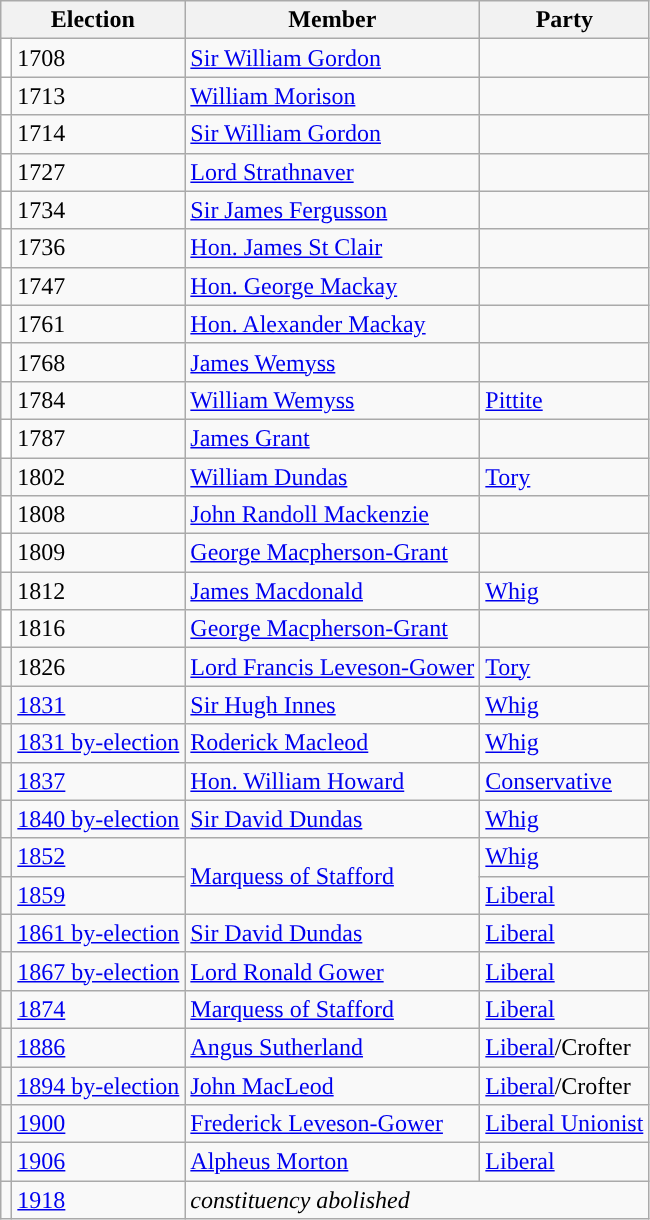<table class="wikitable">
<tr>
<th colspan="2">Election</th>
<th>Member  </th>
<th>Party</th>
</tr>
<tr>
<td style="color:inherit;background-color: white"></td>
<td>1708</td>
<td><a href='#'>Sir William Gordon</a></td>
<td></td>
</tr>
<tr>
<td style="color:inherit;background-color: white"></td>
<td>1713</td>
<td><a href='#'>William Morison</a></td>
<td></td>
</tr>
<tr>
<td style="color:inherit;background-color: white"></td>
<td>1714</td>
<td><a href='#'>Sir William Gordon</a></td>
<td></td>
</tr>
<tr>
<td style="color:inherit;background-color: white"></td>
<td>1727</td>
<td><a href='#'>Lord Strathnaver</a></td>
<td></td>
</tr>
<tr>
<td style="color:inherit;background-color: white"></td>
<td>1734</td>
<td><a href='#'>Sir James Fergusson</a></td>
<td></td>
</tr>
<tr>
<td style="color:inherit;background-color: white"></td>
<td>1736</td>
<td><a href='#'>Hon. James St Clair</a></td>
<td></td>
</tr>
<tr>
<td style="color:inherit;background-color: white"></td>
<td>1747</td>
<td><a href='#'>Hon. George Mackay</a></td>
<td></td>
</tr>
<tr>
<td style="color:inherit;background-color: white"></td>
<td>1761</td>
<td><a href='#'>Hon. Alexander Mackay</a></td>
<td></td>
</tr>
<tr>
<td style="color:inherit;background-color: white"></td>
<td>1768</td>
<td><a href='#'>James Wemyss</a></td>
<td></td>
</tr>
<tr>
<td style="color:inherit;background-color: "></td>
<td>1784</td>
<td><a href='#'>William Wemyss</a></td>
<td><a href='#'>Pittite</a></td>
</tr>
<tr>
<td style="color:inherit;background-color: white"></td>
<td>1787</td>
<td><a href='#'>James Grant</a></td>
<td></td>
</tr>
<tr>
<td style="color:inherit;background-color: "></td>
<td>1802</td>
<td><a href='#'>William Dundas</a></td>
<td><a href='#'>Tory</a></td>
</tr>
<tr>
<td style="color:inherit;background-color: white"></td>
<td>1808</td>
<td><a href='#'>John Randoll Mackenzie</a></td>
<td></td>
</tr>
<tr>
<td style="color:inherit;background-color: white"></td>
<td>1809</td>
<td><a href='#'>George Macpherson-Grant</a></td>
<td></td>
</tr>
<tr>
<td style="color:inherit;background-color: "></td>
<td>1812</td>
<td><a href='#'>James Macdonald</a></td>
<td><a href='#'>Whig</a></td>
</tr>
<tr>
<td style="color:inherit;background-color: white"></td>
<td>1816</td>
<td><a href='#'>George Macpherson-Grant</a></td>
<td></td>
</tr>
<tr>
<td style="color:inherit;background-color: "></td>
<td>1826</td>
<td><a href='#'>Lord Francis Leveson-Gower</a></td>
<td><a href='#'>Tory</a></td>
</tr>
<tr>
<td style="color:inherit;background-color: "></td>
<td><a href='#'>1831</a></td>
<td><a href='#'>Sir Hugh Innes</a></td>
<td><a href='#'>Whig</a></td>
</tr>
<tr>
<td style="color:inherit;background-color: "></td>
<td><a href='#'>1831 by-election</a></td>
<td><a href='#'>Roderick Macleod</a></td>
<td><a href='#'>Whig</a></td>
</tr>
<tr>
<td style="color:inherit;background-color: "></td>
<td><a href='#'>1837</a></td>
<td><a href='#'>Hon. William Howard</a></td>
<td><a href='#'>Conservative</a></td>
</tr>
<tr>
<td style="color:inherit;background-color: "></td>
<td><a href='#'>1840 by-election</a></td>
<td><a href='#'>Sir David Dundas</a></td>
<td><a href='#'>Whig</a></td>
</tr>
<tr>
<td style="color:inherit;background-color: "></td>
<td><a href='#'>1852</a></td>
<td rowspan="2"><a href='#'>Marquess of Stafford</a></td>
<td><a href='#'>Whig</a></td>
</tr>
<tr>
<td style="color:inherit;background-color: "></td>
<td><a href='#'>1859</a></td>
<td><a href='#'>Liberal</a></td>
</tr>
<tr>
<td style="color:inherit;background-color: "></td>
<td><a href='#'>1861 by-election</a></td>
<td><a href='#'>Sir David Dundas</a></td>
<td><a href='#'>Liberal</a></td>
</tr>
<tr>
<td style="color:inherit;background-color: "></td>
<td><a href='#'>1867 by-election</a></td>
<td><a href='#'>Lord Ronald Gower</a></td>
<td><a href='#'>Liberal</a></td>
</tr>
<tr>
<td style="color:inherit;background-color: "></td>
<td><a href='#'>1874</a></td>
<td><a href='#'>Marquess of Stafford</a></td>
<td><a href='#'>Liberal</a></td>
</tr>
<tr>
<td style="color:inherit;background-color: "></td>
<td><a href='#'>1886</a></td>
<td><a href='#'>Angus Sutherland</a></td>
<td><a href='#'>Liberal</a>/Crofter</td>
</tr>
<tr>
<td style="color:inherit;background-color: "></td>
<td><a href='#'>1894 by-election</a></td>
<td><a href='#'>John MacLeod</a></td>
<td><a href='#'>Liberal</a>/Crofter</td>
</tr>
<tr>
<td style="color:inherit;background-color: "></td>
<td><a href='#'>1900</a></td>
<td><a href='#'>Frederick Leveson-Gower</a></td>
<td><a href='#'>Liberal Unionist</a></td>
</tr>
<tr>
<td style="color:inherit;background-color: "></td>
<td><a href='#'>1906</a></td>
<td><a href='#'>Alpheus Morton</a></td>
<td><a href='#'>Liberal</a></td>
</tr>
<tr>
<td></td>
<td><a href='#'>1918</a></td>
<td colspan="2"><em>constituency abolished</em></td>
</tr>
</table>
